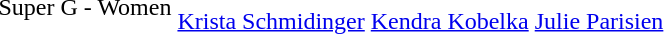<table>
<tr>
<td>Super G - Women</td>
<td><br><a href='#'>Krista Schmidinger</a></td>
<td><br><a href='#'>Kendra Kobelka</a></td>
<td><br><a href='#'>Julie Parisien</a></td>
</tr>
</table>
